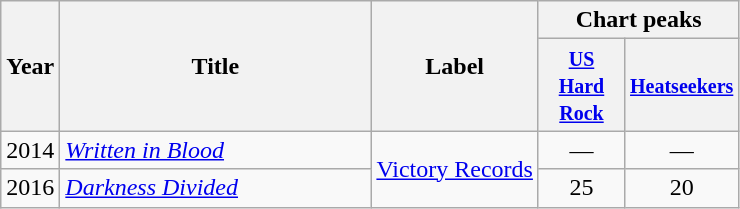<table class="wikitable">
<tr>
<th rowspan="2">Year</th>
<th style="width:200px;" rowspan="2">Title</th>
<th rowspan="2">Label</th>
<th colspan="8">Chart peaks</th>
</tr>
<tr>
<th style="width:50px;"><small><a href='#'>US Hard Rock</a></small></th>
<th style="width:50px;"><small><a href='#'>Heatseekers</a></small></th>
</tr>
<tr>
<td>2014</td>
<td><em><a href='#'>Written in Blood</a></em></td>
<td rowspan="2"><a href='#'>Victory Records</a></td>
<td style="text-align:center;">—</td>
<td style="text-align:center;">—</td>
</tr>
<tr>
<td>2016</td>
<td><em><a href='#'>Darkness Divided</a></em></td>
<td style="text-align:center;">25</td>
<td style="text-align:center;">20</td>
</tr>
</table>
